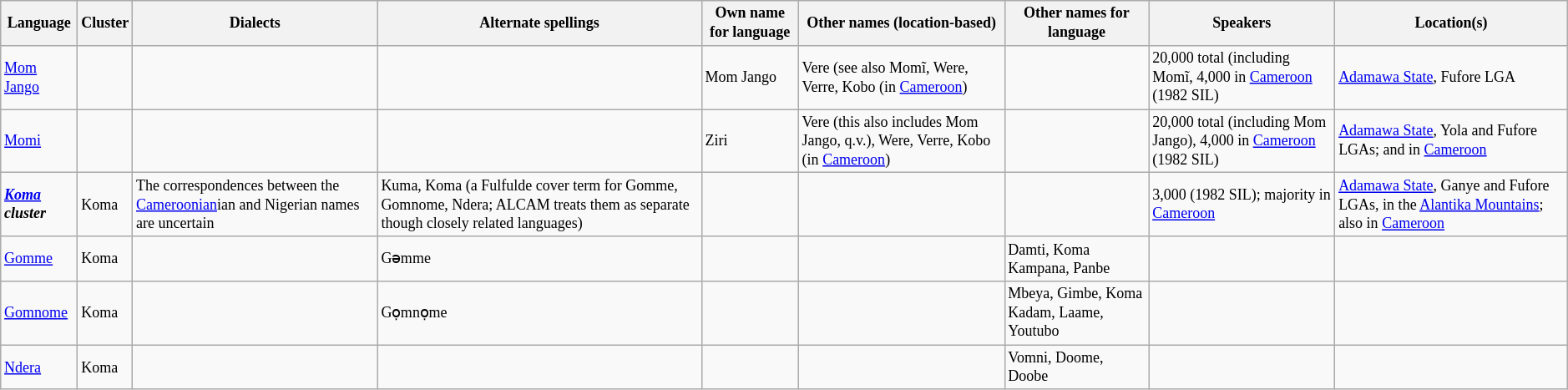<table class="wikitable sortable" | style="font-size: 75%;" |>
<tr>
<th>Language</th>
<th>Cluster</th>
<th>Dialects</th>
<th>Alternate spellings</th>
<th>Own name for language</th>
<th>Other names (location-based)</th>
<th>Other names for language</th>
<th>Speakers</th>
<th>Location(s)</th>
</tr>
<tr>
<td><a href='#'>Mom Jango</a></td>
<td></td>
<td></td>
<td></td>
<td>Mom Jango</td>
<td>Vere (see also Momĩ, Were, Verre, Kobo (in <a href='#'>Cameroon</a>)</td>
<td></td>
<td>20,000 total (including Momĩ, 4,000 in <a href='#'>Cameroon</a> (1982 SIL)</td>
<td><a href='#'>Adamawa State</a>, Fufore LGA</td>
</tr>
<tr>
<td><a href='#'>Momi</a></td>
<td></td>
<td></td>
<td></td>
<td>Ziri</td>
<td>Vere (this also includes Mom Jango, q.v.), Were, Verre, Kobo (in <a href='#'>Cameroon</a>)</td>
<td></td>
<td>20,000 total (including Mom Jango), 4,000 in <a href='#'>Cameroon</a> (1982 SIL)</td>
<td><a href='#'>Adamawa State</a>, Yola and Fufore LGAs; and in <a href='#'>Cameroon</a></td>
</tr>
<tr>
<td><strong><em><a href='#'>Koma</a> cluster</em></strong></td>
<td>Koma</td>
<td>The correspondences between the <a href='#'>Cameroonian</a>ian and Nigerian names are uncertain</td>
<td>Kuma, Koma (a Fulfulde cover term for Gomme, Gomnome, Ndera; ALCAM treats them as separate though closely related languages)</td>
<td></td>
<td></td>
<td></td>
<td>3,000 (1982 SIL); majority in <a href='#'>Cameroon</a></td>
<td><a href='#'>Adamawa State</a>, Ganye and Fufore LGAs, in the <a href='#'>Alantika Mountains</a>; also in <a href='#'>Cameroon</a></td>
</tr>
<tr>
<td><a href='#'>Gomme</a></td>
<td>Koma</td>
<td></td>
<td>Gәmme</td>
<td></td>
<td></td>
<td>Damti, Koma Kampana, Panbe</td>
<td></td>
<td></td>
</tr>
<tr>
<td><a href='#'>Gomnome</a></td>
<td>Koma</td>
<td></td>
<td>Gọmnọme</td>
<td></td>
<td></td>
<td>Mbeya, Gimbe, Koma Kadam, Laame, Youtubo</td>
<td></td>
<td></td>
</tr>
<tr>
<td><a href='#'>Ndera</a></td>
<td>Koma</td>
<td></td>
<td></td>
<td></td>
<td></td>
<td>Vomni, Doome, Doobe</td>
<td></td>
<td></td>
</tr>
</table>
